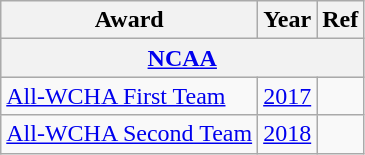<table class="wikitable">
<tr>
<th>Award</th>
<th>Year</th>
<th>Ref</th>
</tr>
<tr ALIGN="center" bgcolor="#e0e0e0">
<th colspan="3"><a href='#'>NCAA</a></th>
</tr>
<tr>
<td><a href='#'>All-WCHA First Team</a></td>
<td><a href='#'>2017</a></td>
<td></td>
</tr>
<tr>
<td><a href='#'>All-WCHA Second Team</a></td>
<td><a href='#'>2018</a></td>
<td></td>
</tr>
</table>
